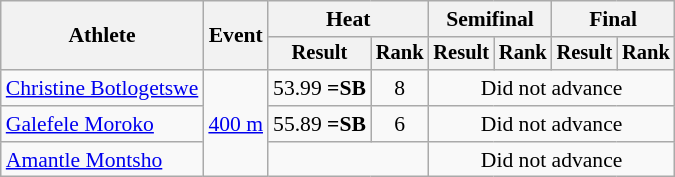<table class="wikitable" style="font-size:90%">
<tr>
<th rowspan="2">Athlete</th>
<th rowspan="2">Event</th>
<th colspan="2">Heat</th>
<th colspan="2">Semifinal</th>
<th colspan="2">Final</th>
</tr>
<tr style="font-size:95%">
<th>Result</th>
<th>Rank</th>
<th>Result</th>
<th>Rank</th>
<th>Result</th>
<th>Rank</th>
</tr>
<tr align=center>
<td align=left><a href='#'>Christine Botlogetswe</a></td>
<td align=left rowspan=3><a href='#'>400 m</a></td>
<td>53.99 <strong>=SB</strong></td>
<td>8</td>
<td colspan=4>Did not advance</td>
</tr>
<tr align=center>
<td align=left><a href='#'>Galefele Moroko</a></td>
<td>55.89 <strong>=SB</strong></td>
<td>6</td>
<td colspan=4>Did not advance</td>
</tr>
<tr align=center>
<td align=left><a href='#'>Amantle Montsho</a></td>
<td colspan=2></td>
<td colspan=4>Did not advance</td>
</tr>
</table>
